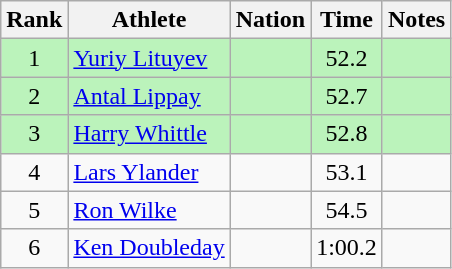<table class="wikitable sortable" style="text-align:center">
<tr>
<th>Rank</th>
<th>Athlete</th>
<th>Nation</th>
<th>Time</th>
<th>Notes</th>
</tr>
<tr bgcolor=bbf3bb>
<td>1</td>
<td align="left"><a href='#'>Yuriy Lituyev</a></td>
<td align="left"></td>
<td>52.2</td>
<td></td>
</tr>
<tr bgcolor=bbf3bb>
<td>2</td>
<td align="left"><a href='#'>Antal Lippay</a></td>
<td align="left"></td>
<td>52.7</td>
<td></td>
</tr>
<tr bgcolor=bbf3bb>
<td>3</td>
<td align="left"><a href='#'>Harry Whittle</a></td>
<td align="left"></td>
<td>52.8</td>
<td></td>
</tr>
<tr>
<td>4</td>
<td align="left"><a href='#'>Lars Ylander</a></td>
<td align="left"></td>
<td>53.1</td>
<td></td>
</tr>
<tr>
<td>5</td>
<td align="left"><a href='#'>Ron Wilke</a></td>
<td align="left"></td>
<td>54.5</td>
<td></td>
</tr>
<tr>
<td>6</td>
<td align="left"><a href='#'>Ken Doubleday</a></td>
<td align="left"></td>
<td data-sort-value=60.2>1:00.2</td>
<td></td>
</tr>
</table>
